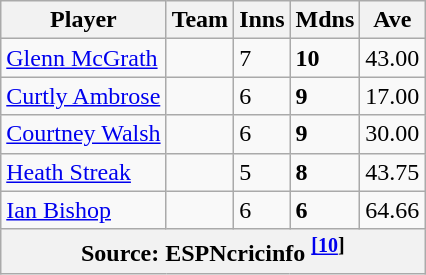<table class="wikitable sortable">
<tr>
<th>Player</th>
<th>Team</th>
<th><abbr>Inns</abbr></th>
<th><abbr>Mdns</abbr></th>
<th><abbr>Ave</abbr></th>
</tr>
<tr>
<td><a href='#'>Glenn McGrath</a></td>
<td></td>
<td>7</td>
<td><strong>10</strong></td>
<td>43.00</td>
</tr>
<tr>
<td><a href='#'>Curtly Ambrose</a></td>
<td></td>
<td>6</td>
<td><strong>9</strong></td>
<td>17.00</td>
</tr>
<tr>
<td><a href='#'>Courtney Walsh</a></td>
<td></td>
<td>6</td>
<td><strong>9</strong></td>
<td>30.00</td>
</tr>
<tr>
<td><a href='#'>Heath Streak</a></td>
<td></td>
<td>5</td>
<td><strong>8</strong></td>
<td>43.75</td>
</tr>
<tr>
<td><a href='#'>Ian Bishop</a></td>
<td></td>
<td>6</td>
<td><strong>6</strong></td>
<td>64.66</td>
</tr>
<tr>
<th colspan="5">Source: ESPNcricinfo <sup><a href='#'>[10</a>]</sup></th>
</tr>
</table>
